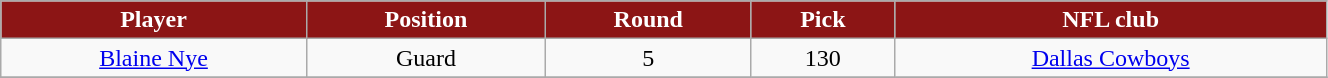<table class="wikitable" width="70%">
<tr align="center"  style="background: #8C1515;color:#FFFFFF;">
<td><strong>Player</strong></td>
<td><strong>Position</strong></td>
<td><strong>Round</strong></td>
<td><strong>Pick</strong></td>
<td><strong>NFL club</strong></td>
</tr>
<tr align="center" bgcolor="">
<td><a href='#'>Blaine Nye</a></td>
<td>Guard</td>
<td>5</td>
<td>130</td>
<td><a href='#'>Dallas Cowboys</a></td>
</tr>
<tr align="center" bgcolor="">
</tr>
</table>
